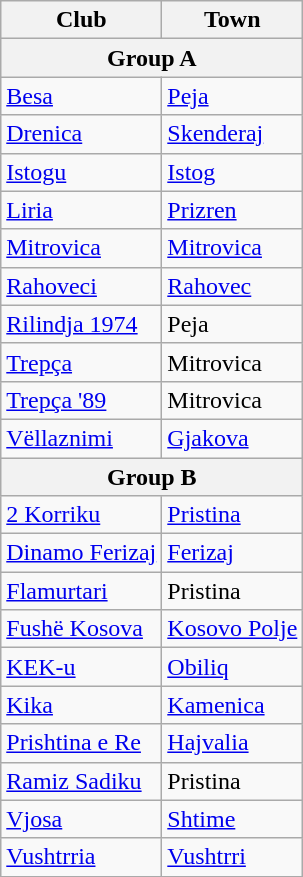<table class="wikitable sortable">
<tr>
<th>Club</th>
<th>Town</th>
</tr>
<tr>
<th colspan="2">Group A</th>
</tr>
<tr>
<td><a href='#'>Besa</a></td>
<td><a href='#'>Peja</a></td>
</tr>
<tr>
<td><a href='#'>Drenica</a></td>
<td><a href='#'>Skenderaj</a></td>
</tr>
<tr>
<td><a href='#'>Istogu</a></td>
<td><a href='#'>Istog</a></td>
</tr>
<tr>
<td><a href='#'>Liria</a></td>
<td><a href='#'>Prizren</a></td>
</tr>
<tr>
<td><a href='#'>Mitrovica</a></td>
<td><a href='#'>Mitrovica</a></td>
</tr>
<tr>
<td><a href='#'>Rahoveci</a></td>
<td><a href='#'>Rahovec</a></td>
</tr>
<tr>
<td><a href='#'>Rilindja 1974</a></td>
<td>Peja</td>
</tr>
<tr>
<td><a href='#'>Trepça</a></td>
<td>Mitrovica</td>
</tr>
<tr>
<td><a href='#'>Trepça '89</a></td>
<td>Mitrovica</td>
</tr>
<tr>
<td><a href='#'>Vëllaznimi</a></td>
<td><a href='#'>Gjakova</a></td>
</tr>
<tr>
<th colspan="2">Group B</th>
</tr>
<tr>
<td><a href='#'>2 Korriku</a></td>
<td><a href='#'>Pristina</a></td>
</tr>
<tr>
<td><a href='#'>Dinamo Ferizaj</a></td>
<td><a href='#'>Ferizaj</a></td>
</tr>
<tr>
<td><a href='#'>Flamurtari</a></td>
<td>Pristina</td>
</tr>
<tr>
<td><a href='#'>Fushë Kosova</a></td>
<td><a href='#'>Kosovo Polje</a></td>
</tr>
<tr>
<td><a href='#'>KEK-u</a></td>
<td><a href='#'>Obiliq</a></td>
</tr>
<tr>
<td><a href='#'>Kika</a></td>
<td><a href='#'>Kamenica</a></td>
</tr>
<tr>
<td><a href='#'>Prishtina e Re</a></td>
<td><a href='#'>Hajvalia</a></td>
</tr>
<tr>
<td><a href='#'>Ramiz Sadiku</a></td>
<td>Pristina</td>
</tr>
<tr>
<td><a href='#'>Vjosa</a></td>
<td><a href='#'>Shtime</a></td>
</tr>
<tr>
<td><a href='#'>Vushtrria</a></td>
<td><a href='#'>Vushtrri</a></td>
</tr>
</table>
